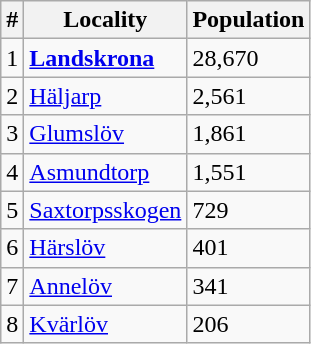<table class="wikitable">
<tr>
<th>#</th>
<th>Locality</th>
<th>Population</th>
</tr>
<tr>
<td>1</td>
<td><strong><a href='#'>Landskrona</a></strong></td>
<td>28,670</td>
</tr>
<tr>
<td>2</td>
<td><a href='#'>Häljarp</a></td>
<td>2,561</td>
</tr>
<tr>
<td>3</td>
<td><a href='#'>Glumslöv</a></td>
<td>1,861</td>
</tr>
<tr>
<td>4</td>
<td><a href='#'>Asmundtorp</a></td>
<td>1,551</td>
</tr>
<tr>
<td>5</td>
<td><a href='#'>Saxtorpsskogen</a></td>
<td>729</td>
</tr>
<tr>
<td>6</td>
<td><a href='#'>Härslöv</a></td>
<td>401</td>
</tr>
<tr>
<td>7</td>
<td><a href='#'>Annelöv</a></td>
<td>341</td>
</tr>
<tr>
<td>8</td>
<td><a href='#'>Kvärlöv</a></td>
<td>206</td>
</tr>
</table>
